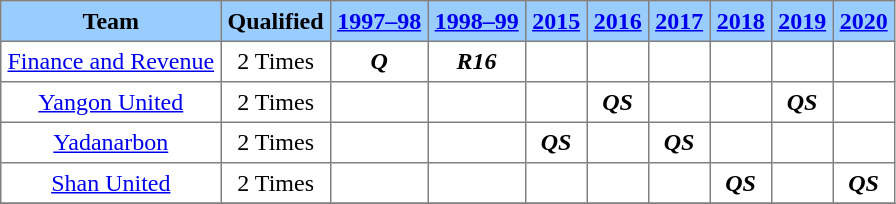<table border="1" cellpadding="4" cellspacing="0" style="text-align:center; border-collapse:collapse;">
<tr style="background:#99CCFF;">
<th>Team</th>
<th>Qualified</th>
<th><a href='#'>1997–98</a></th>
<th><a href='#'>1998–99</a></th>
<th><a href='#'>2015</a></th>
<th><a href='#'>2016</a></th>
<th><a href='#'>2017</a></th>
<th><a href='#'>2018</a></th>
<th><a href='#'>2019</a></th>
<th><a href='#'>2020</a></th>
</tr>
<tr>
<td><a href='#'>Finance and Revenue</a></td>
<td>2 Times</td>
<td><strong><em>Q</em></strong></td>
<td><strong><em>R16</em></strong></td>
<td></td>
<td></td>
<td></td>
<td></td>
<td></td>
<td></td>
</tr>
<tr>
<td><a href='#'>Yangon United</a></td>
<td>2 Times</td>
<td></td>
<td></td>
<td></td>
<td><strong><em>QS</em></strong></td>
<td></td>
<td></td>
<td><strong><em>QS</em></strong></td>
<td></td>
</tr>
<tr>
<td><a href='#'>Yadanarbon</a></td>
<td>2 Times</td>
<td></td>
<td></td>
<td><strong><em>QS</em></strong></td>
<td></td>
<td><strong><em>QS</em></strong></td>
<td></td>
<td></td>
<td></td>
</tr>
<tr>
<td><a href='#'>Shan United</a></td>
<td>2 Times</td>
<td></td>
<td></td>
<td></td>
<td></td>
<td></td>
<td><strong><em>QS</em></strong></td>
<td></td>
<td><strong><em>QS</em></strong></td>
</tr>
<tr>
</tr>
</table>
